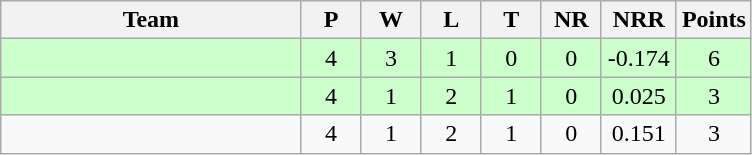<table class="wikitable" style="text-align: center;">
<tr>
<th style="width:40%;">Team</th>
<th style="width:8%;">P</th>
<th style="width:8%;">W</th>
<th style="width:8%;">L</th>
<th style="width:8%;">T</th>
<th style="width:8%;">NR</th>
<th style="width:10%;">NRR</th>
<th style="width:10%;">Points</th>
</tr>
<tr style="background:#cfc;">
<td align=left></td>
<td>4</td>
<td>3</td>
<td>1</td>
<td>0</td>
<td>0</td>
<td>-0.174</td>
<td>6</td>
</tr>
<tr style="background:#cfc;">
<td align=left></td>
<td>4</td>
<td>1</td>
<td>2</td>
<td>1</td>
<td>0</td>
<td>0.025</td>
<td>3</td>
</tr>
<tr>
<td align=left></td>
<td>4</td>
<td>1</td>
<td>2</td>
<td>1</td>
<td>0</td>
<td>0.151</td>
<td>3</td>
</tr>
</table>
